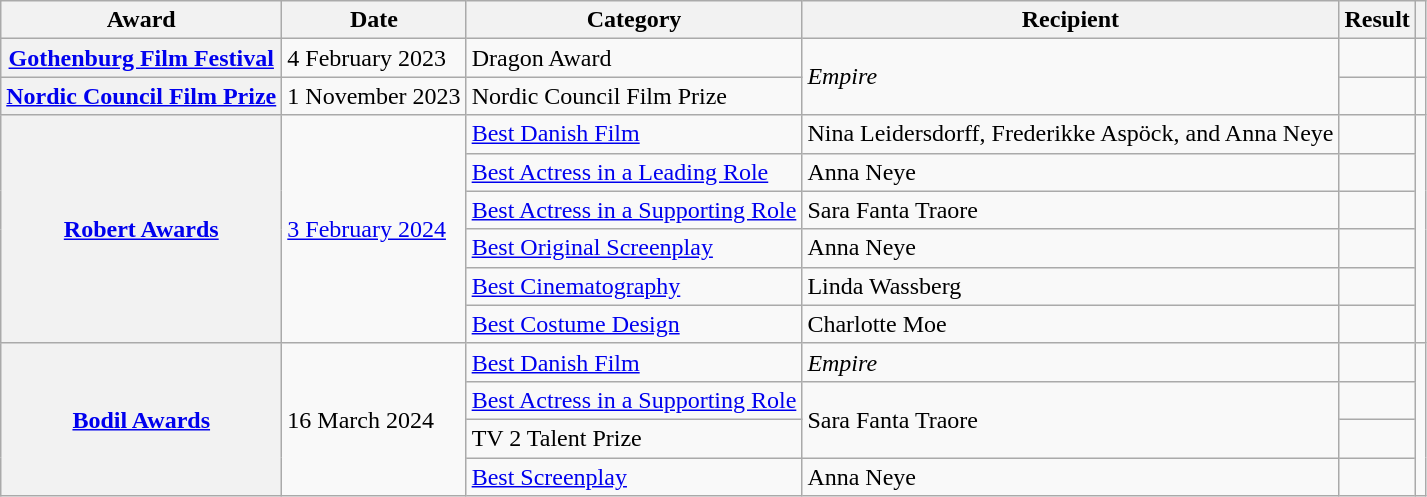<table class="wikitable sortable plainrowheaders">
<tr>
<th scope="col">Award</th>
<th scope="col">Date</th>
<th scope="col">Category</th>
<th scope="col">Recipient</th>
<th scope="col">Result</th>
<th scope="col" class="unsortable"></th>
</tr>
<tr>
<th scope="row"><a href='#'>Gothenburg Film Festival</a></th>
<td>4 February 2023</td>
<td>Dragon Award</td>
<td rowspan="2"><em>Empire</em></td>
<td></td>
<td align="center"></td>
</tr>
<tr>
<th scope="row"><a href='#'>Nordic Council Film Prize</a></th>
<td>1 November 2023</td>
<td>Nordic Council Film Prize</td>
<td></td>
<td align="center"></td>
</tr>
<tr>
<th scope="row" rowspan="6"><a href='#'>Robert Awards</a></th>
<td rowspan="6"><a href='#'>3 February 2024</a></td>
<td><a href='#'>Best Danish Film</a></td>
<td>Nina Leidersdorff, Frederikke Aspöck, and Anna Neye</td>
<td></td>
<td rowspan="6" align="center"></td>
</tr>
<tr>
<td><a href='#'>Best Actress in a Leading Role</a></td>
<td>Anna Neye</td>
<td></td>
</tr>
<tr>
<td><a href='#'>Best Actress in a Supporting Role</a></td>
<td>Sara Fanta Traore</td>
<td></td>
</tr>
<tr>
<td><a href='#'>Best Original Screenplay</a></td>
<td>Anna Neye</td>
<td></td>
</tr>
<tr>
<td><a href='#'>Best Cinematography</a></td>
<td>Linda Wassberg</td>
<td></td>
</tr>
<tr>
<td><a href='#'>Best Costume Design</a></td>
<td>Charlotte Moe</td>
<td></td>
</tr>
<tr>
<th scope="row" rowspan="4"><a href='#'>Bodil Awards</a></th>
<td rowspan="4">16 March 2024</td>
<td><a href='#'>Best Danish Film</a></td>
<td><em>Empire</em></td>
<td></td>
<td align="center" rowspan="4"></td>
</tr>
<tr>
<td><a href='#'>Best Actress in a Supporting Role</a></td>
<td rowspan="2">Sara Fanta Traore</td>
<td></td>
</tr>
<tr>
<td>TV 2 Talent Prize</td>
<td></td>
</tr>
<tr>
<td><a href='#'>Best Screenplay</a></td>
<td>Anna Neye</td>
<td></td>
</tr>
</table>
